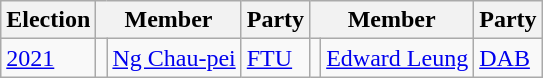<table class="wikitable" style="text-align:left">
<tr>
<th>Election</th>
<th colspan="2">Member</th>
<th>Party</th>
<th colspan="2">Member</th>
<th>Party</th>
</tr>
<tr>
<td><a href='#'>2021</a></td>
<td bgcolor=></td>
<td><a href='#'>Ng Chau-pei</a></td>
<td><a href='#'>FTU</a></td>
<td bgcolor=></td>
<td><a href='#'>Edward Leung</a></td>
<td><a href='#'>DAB</a></td>
</tr>
</table>
